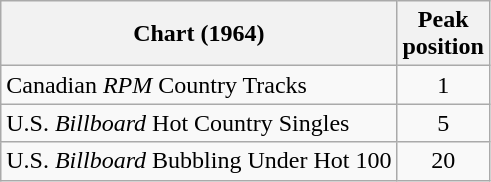<table class="wikitable sortable">
<tr>
<th align="left">Chart (1964)</th>
<th align="center">Peak<br>position</th>
</tr>
<tr>
<td align="left">Canadian <em>RPM</em> Country Tracks</td>
<td align="center">1</td>
</tr>
<tr>
<td align="left">U.S. <em>Billboard</em> Hot Country Singles</td>
<td align="center">5</td>
</tr>
<tr>
<td align="left">U.S. <em>Billboard</em> Bubbling Under Hot 100</td>
<td align="center">20</td>
</tr>
</table>
